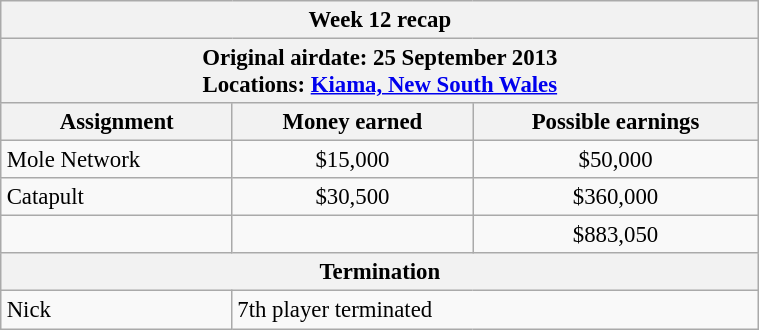<table class="wikitable" style="font-size: 95%; margin: 10px" align="right" width="40%">
<tr>
<th colspan=3>Week 12 recap</th>
</tr>
<tr>
<th colspan=3>Original airdate: 25 September 2013<br>Locations: <a href='#'>Kiama, New South Wales</a></th>
</tr>
<tr>
<th>Assignment</th>
<th>Money earned</th>
<th>Possible earnings</th>
</tr>
<tr>
<td>Mole Network</td>
<td align="center">$15,000</td>
<td align="center">$50,000</td>
</tr>
<tr>
<td>Catapult</td>
<td align="center">$30,500</td>
<td align="center">$360,000</td>
</tr>
<tr>
<td><strong></strong></td>
<td align="center"><strong></strong></td>
<td align="center">$883,050</td>
</tr>
<tr>
<th colspan=3>Termination</th>
</tr>
<tr>
<td>Nick</td>
<td colspan=2>7th player terminated</td>
</tr>
</table>
